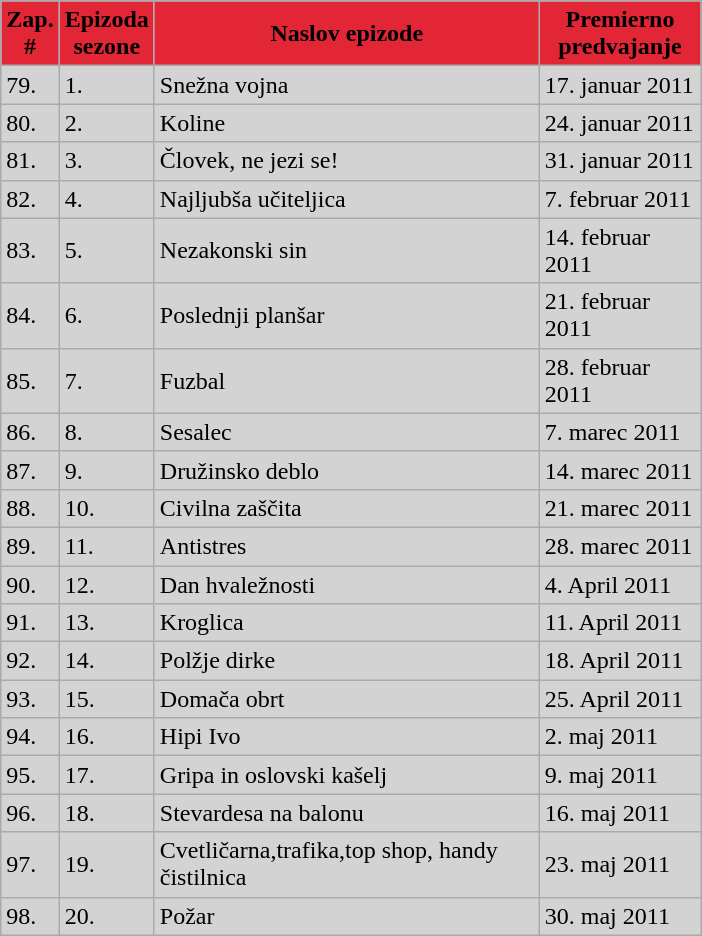<table class="wikitable" style="width:37%; background:#D3D3D3">
<tr>
<th style="background:#E32636; color:#000; text-align:center;">Zap.<br>#</th>
<th style="background:#E32636; color:#000; text-align:center;">Epizoda<br>sezone</th>
<th style="width:55%; background:#E32636; color:#000; text-align:center;">Naslov epizode</th>
<th style="background:#E32636; color:#000; text-align:center;">Premierno<br>predvajanje</th>
</tr>
<tr>
<td>79.</td>
<td>1.</td>
<td>Snežna vojna</td>
<td>17. januar 2011</td>
</tr>
<tr>
<td>80.</td>
<td>2.</td>
<td>Koline</td>
<td>24. januar 2011</td>
</tr>
<tr>
<td>81.</td>
<td>3.</td>
<td>Človek, ne jezi se!</td>
<td>31. januar 2011</td>
</tr>
<tr>
<td>82.</td>
<td>4.</td>
<td>Najljubša učiteljica</td>
<td>7. februar 2011</td>
</tr>
<tr>
<td>83.</td>
<td>5.</td>
<td>Nezakonski sin</td>
<td>14. februar 2011</td>
</tr>
<tr>
<td>84.</td>
<td>6.</td>
<td>Poslednji planšar</td>
<td>21. februar 2011</td>
</tr>
<tr>
<td>85.</td>
<td>7.</td>
<td>Fuzbal</td>
<td>28. februar 2011</td>
</tr>
<tr>
<td>86.</td>
<td>8.</td>
<td>Sesalec</td>
<td>7. marec 2011</td>
</tr>
<tr>
<td>87.</td>
<td>9.</td>
<td>Družinsko deblo</td>
<td>14. marec 2011</td>
</tr>
<tr>
<td>88.</td>
<td>10.</td>
<td>Civilna zaščita</td>
<td>21. marec 2011</td>
</tr>
<tr>
<td>89.</td>
<td>11.</td>
<td>Antistres</td>
<td>28. marec 2011</td>
</tr>
<tr>
<td>90.</td>
<td>12.</td>
<td>Dan hvaležnosti</td>
<td>4. April 2011</td>
</tr>
<tr>
<td>91.</td>
<td>13.</td>
<td>Kroglica</td>
<td>11. April 2011</td>
</tr>
<tr>
<td>92.</td>
<td>14.</td>
<td>Polžje dirke</td>
<td>18. April 2011</td>
</tr>
<tr>
<td>93.</td>
<td>15.</td>
<td>Domača obrt</td>
<td>25. April 2011</td>
</tr>
<tr>
<td>94.</td>
<td>16.</td>
<td>Hipi Ivo</td>
<td>2. maj 2011</td>
</tr>
<tr>
<td>95.</td>
<td>17.</td>
<td>Gripa in oslovski kašelj</td>
<td>9. maj 2011</td>
</tr>
<tr>
<td>96.</td>
<td>18.</td>
<td>Stevardesa na balonu</td>
<td>16. maj 2011</td>
</tr>
<tr>
<td>97.</td>
<td>19.</td>
<td>Cvetličarna,trafika,top shop, handy čistilnica</td>
<td>23. maj 2011</td>
</tr>
<tr>
<td>98.</td>
<td>20.</td>
<td>Požar</td>
<td>30. maj 2011</td>
</tr>
</table>
